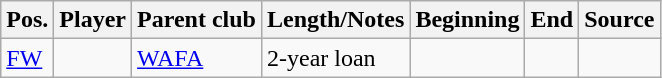<table class="wikitable sortable" style="text-align: left">
<tr>
<th><strong>Pos.</strong></th>
<th><strong>Player</strong></th>
<th><strong>Parent club</strong></th>
<th><strong>Length/Notes</strong></th>
<th><strong>Beginning</strong></th>
<th><strong>End</strong></th>
<th><strong>Source</strong></th>
</tr>
<tr>
<td><a href='#'>FW</a></td>
<td> </td>
<td><a href='#'>WAFA</a> </td>
<td>2-year loan</td>
<td></td>
<td></td>
<td></td>
</tr>
</table>
